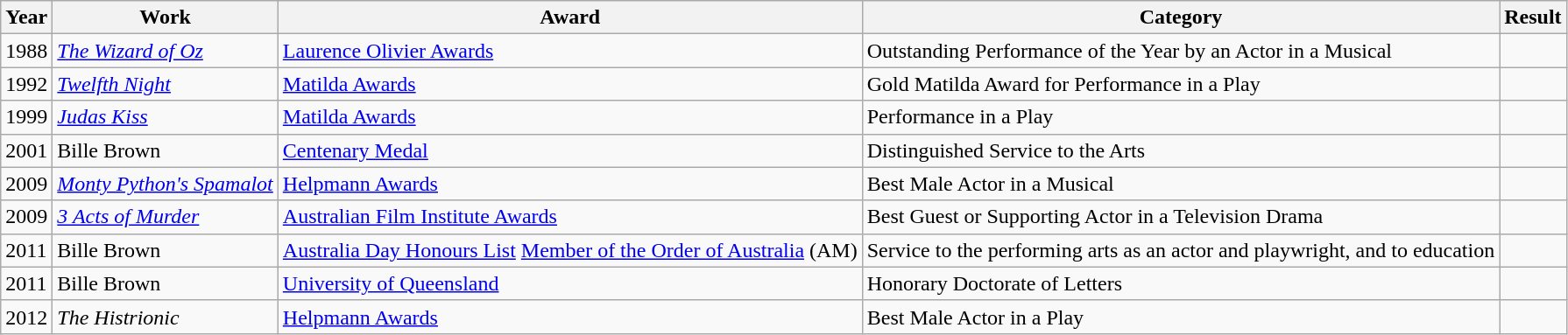<table class=wikitable>
<tr>
<th>Year</th>
<th>Work</th>
<th>Award</th>
<th>Category</th>
<th>Result</th>
</tr>
<tr>
<td>1988</td>
<td><em><a href='#'>The Wizard of Oz</a></em></td>
<td><a href='#'>Laurence Olivier Awards</a></td>
<td>Outstanding Performance of the Year by an Actor in a Musical</td>
<td></td>
</tr>
<tr>
<td>1992</td>
<td><em><a href='#'>Twelfth Night</a></em></td>
<td><a href='#'>Matilda Awards</a></td>
<td>Gold Matilda Award for Performance in a Play</td>
<td></td>
</tr>
<tr>
<td>1999</td>
<td><em><a href='#'>Judas Kiss</a></em></td>
<td><a href='#'>Matilda Awards</a></td>
<td>Performance in a Play</td>
<td></td>
</tr>
<tr>
<td>2001</td>
<td>Bille Brown</td>
<td><a href='#'>Centenary Medal</a></td>
<td>Distinguished Service to the Arts</td>
<td></td>
</tr>
<tr>
<td>2009</td>
<td><em><a href='#'>Monty Python's Spamalot</a></em></td>
<td><a href='#'>Helpmann Awards</a></td>
<td>Best Male Actor in a Musical</td>
<td></td>
</tr>
<tr>
<td>2009</td>
<td><em><a href='#'>3 Acts of Murder</a></em></td>
<td><a href='#'>Australian Film Institute Awards</a></td>
<td>Best Guest or Supporting Actor in a Television Drama</td>
<td></td>
</tr>
<tr>
<td>2011</td>
<td>Bille Brown</td>
<td><a href='#'>Australia Day Honours List</a> <a href='#'>Member of the Order of Australia</a> (AM)</td>
<td>Service to the performing arts as an actor and playwright, and to education</td>
<td></td>
</tr>
<tr>
<td>2011</td>
<td>Bille Brown</td>
<td><a href='#'>University of Queensland</a></td>
<td>Honorary Doctorate of Letters</td>
<td></td>
</tr>
<tr>
<td>2012</td>
<td><em>The Histrionic</em></td>
<td><a href='#'>Helpmann Awards</a></td>
<td>Best Male Actor in a Play</td>
<td></td>
</tr>
</table>
